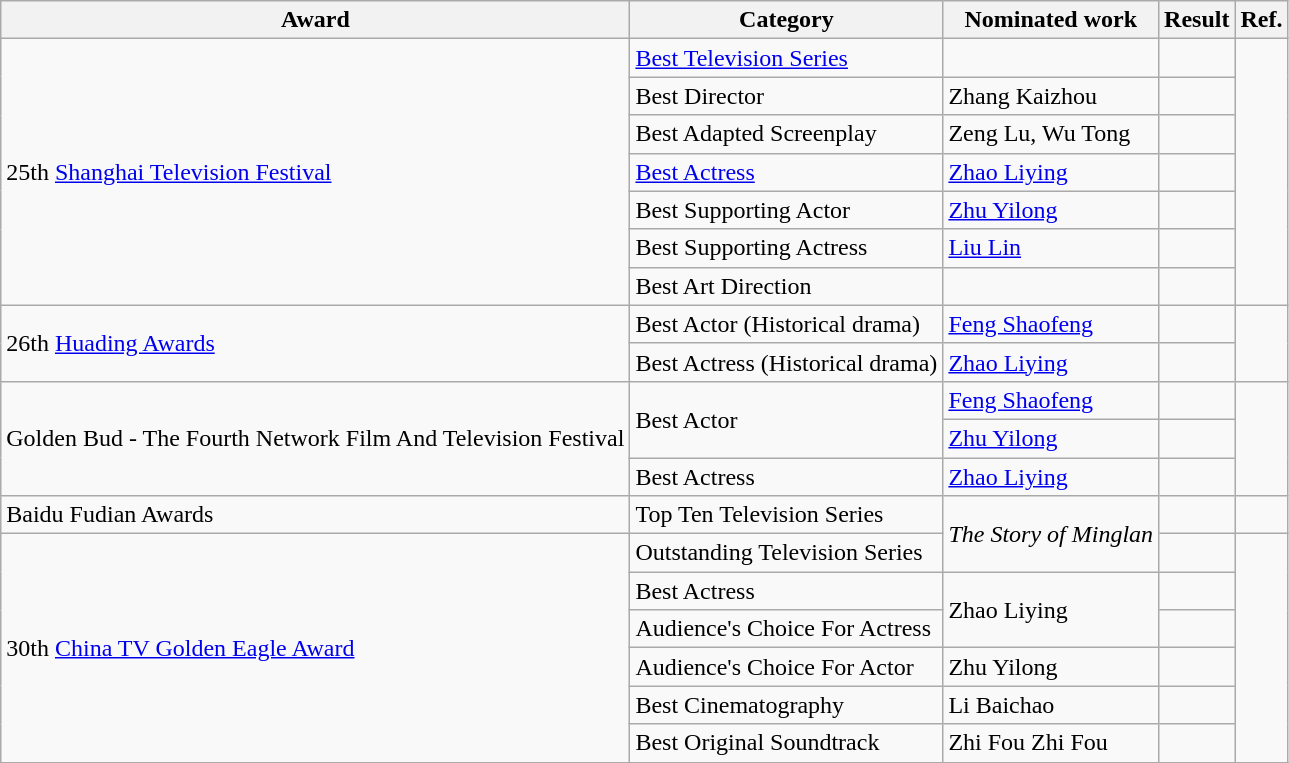<table class="wikitable">
<tr>
<th>Award</th>
<th>Category</th>
<th>Nominated work</th>
<th>Result</th>
<th>Ref.</th>
</tr>
<tr>
<td rowspan=7>25th <a href='#'>Shanghai Television Festival</a></td>
<td><a href='#'>Best Television Series</a></td>
<td></td>
<td></td>
<td rowspan=7></td>
</tr>
<tr>
<td>Best Director</td>
<td>Zhang Kaizhou</td>
<td></td>
</tr>
<tr>
<td>Best Adapted Screenplay</td>
<td>Zeng Lu, Wu Tong</td>
<td></td>
</tr>
<tr>
<td><a href='#'>Best Actress</a></td>
<td><a href='#'>Zhao Liying</a></td>
<td></td>
</tr>
<tr>
<td>Best Supporting Actor</td>
<td><a href='#'>Zhu Yilong</a></td>
<td></td>
</tr>
<tr>
<td>Best Supporting Actress</td>
<td><a href='#'>Liu Lin</a></td>
<td></td>
</tr>
<tr>
<td>Best Art Direction</td>
<td></td>
<td></td>
</tr>
<tr>
<td rowspan=2>26th <a href='#'>Huading Awards</a></td>
<td>Best Actor (Historical drama)</td>
<td><a href='#'>Feng Shaofeng</a></td>
<td></td>
<td rowspan=2></td>
</tr>
<tr>
<td>Best Actress (Historical drama)</td>
<td><a href='#'>Zhao Liying</a></td>
<td></td>
</tr>
<tr>
<td rowspan=3>Golden Bud - The Fourth Network Film And Television Festival</td>
<td rowspan=2>Best Actor</td>
<td><a href='#'>Feng Shaofeng</a></td>
<td></td>
<td rowspan=3></td>
</tr>
<tr>
<td><a href='#'>Zhu Yilong</a></td>
<td></td>
</tr>
<tr>
<td>Best Actress</td>
<td><a href='#'>Zhao Liying</a></td>
<td></td>
</tr>
<tr>
<td>Baidu Fudian Awards</td>
<td>Top Ten Television Series</td>
<td rowspan=2><em>The Story of Minglan</em></td>
<td></td>
<td></td>
</tr>
<tr>
<td rowspan=6>30th <a href='#'>China TV Golden Eagle Award</a></td>
<td>Outstanding Television Series</td>
<td></td>
<td rowspan=6></td>
</tr>
<tr>
<td>Best Actress</td>
<td rowspan=2>Zhao Liying</td>
<td></td>
</tr>
<tr>
<td>Audience's Choice For Actress</td>
<td></td>
</tr>
<tr>
<td>Audience's Choice For Actor</td>
<td>Zhu Yilong</td>
<td></td>
</tr>
<tr>
<td>Best Cinematography</td>
<td>Li Baichao</td>
<td></td>
</tr>
<tr>
<td>Best Original Soundtrack</td>
<td>Zhi Fou Zhi Fou</td>
<td></td>
</tr>
<tr>
</tr>
</table>
